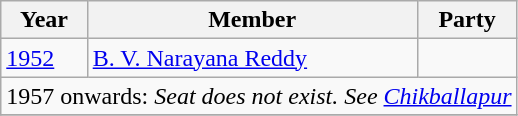<table class="wikitable sortable">
<tr>
<th>Year</th>
<th>Member</th>
<th colspan="2">Party</th>
</tr>
<tr>
<td><a href='#'>1952</a></td>
<td><a href='#'>B. V. Narayana Reddy</a></td>
<td></td>
</tr>
<tr>
<td colspan="5" align="center">1957 onwards: <em>Seat does not exist. See <a href='#'>Chikballapur</a></em></td>
</tr>
<tr>
</tr>
</table>
